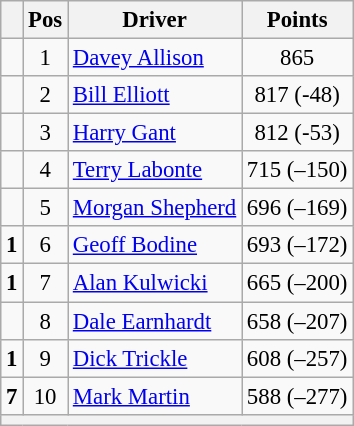<table class="wikitable" style="font-size: 95%;">
<tr>
<th></th>
<th>Pos</th>
<th>Driver</th>
<th>Points</th>
</tr>
<tr>
<td align="left"></td>
<td style="text-align:center;">1</td>
<td><a href='#'>Davey Allison</a></td>
<td style="text-align:center;">865</td>
</tr>
<tr>
<td align="left"></td>
<td style="text-align:center;">2</td>
<td><a href='#'>Bill Elliott</a></td>
<td style="text-align:center;">817 (-48)</td>
</tr>
<tr>
<td align="left"></td>
<td style="text-align:center;">3</td>
<td><a href='#'>Harry Gant</a></td>
<td style="text-align:center;">812 (-53)</td>
</tr>
<tr>
<td align="left"></td>
<td style="text-align:center;">4</td>
<td><a href='#'>Terry Labonte</a></td>
<td style="text-align:center;">715 (–150)</td>
</tr>
<tr>
<td align="left"></td>
<td style="text-align:center;">5</td>
<td><a href='#'>Morgan Shepherd</a></td>
<td style="text-align:center;">696 (–169)</td>
</tr>
<tr>
<td align="left"> <strong>1</strong></td>
<td style="text-align:center;">6</td>
<td><a href='#'>Geoff Bodine</a></td>
<td style="text-align:center;">693 (–172)</td>
</tr>
<tr>
<td align="left"> <strong>1</strong></td>
<td style="text-align:center;">7</td>
<td><a href='#'>Alan Kulwicki</a></td>
<td style="text-align:center;">665 (–200)</td>
</tr>
<tr>
<td align="left"></td>
<td style="text-align:center;">8</td>
<td><a href='#'>Dale Earnhardt</a></td>
<td style="text-align:center;">658 (–207)</td>
</tr>
<tr>
<td align="left"> <strong>1</strong></td>
<td style="text-align:center;">9</td>
<td><a href='#'>Dick Trickle</a></td>
<td style="text-align:center;">608 (–257)</td>
</tr>
<tr>
<td align="left"> <strong>7</strong></td>
<td style="text-align:center;">10</td>
<td><a href='#'>Mark Martin</a></td>
<td style="text-align:center;">588 (–277)</td>
</tr>
<tr class="sortbottom">
<th colspan="9"></th>
</tr>
</table>
